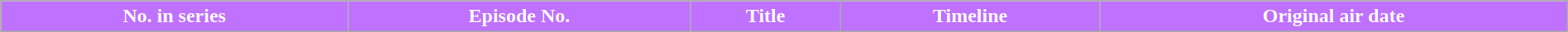<table class="wikitable plainrowheaders" style="width:100%; margin:auto;">
<tr>
<th scope="col" style="background:#BF71FF; color:white;">No. in series</th>
<th scope="col" style="background:#BF71FF; color: white;">Episode No.</th>
<th scope="col" style="background:#BF71FF; color: white;">Title</th>
<th scope="col" style="background:#BF71FF; color: white;">Timeline</th>
<th scope="col" style="background:#BF71FF; color: white;">Original air date<br>
















</th>
</tr>
</table>
